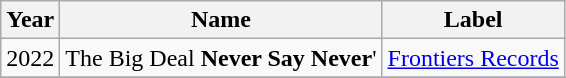<table class="wikitable">
<tr>
<th>Year</th>
<th>Name</th>
<th>Label</th>
</tr>
<tr>
<td>2022</td>
<td>The Big Deal <strong>Never Say Never</strong>'</td>
<td><a href='#'>Frontiers Records</a></td>
</tr>
<tr>
</tr>
</table>
